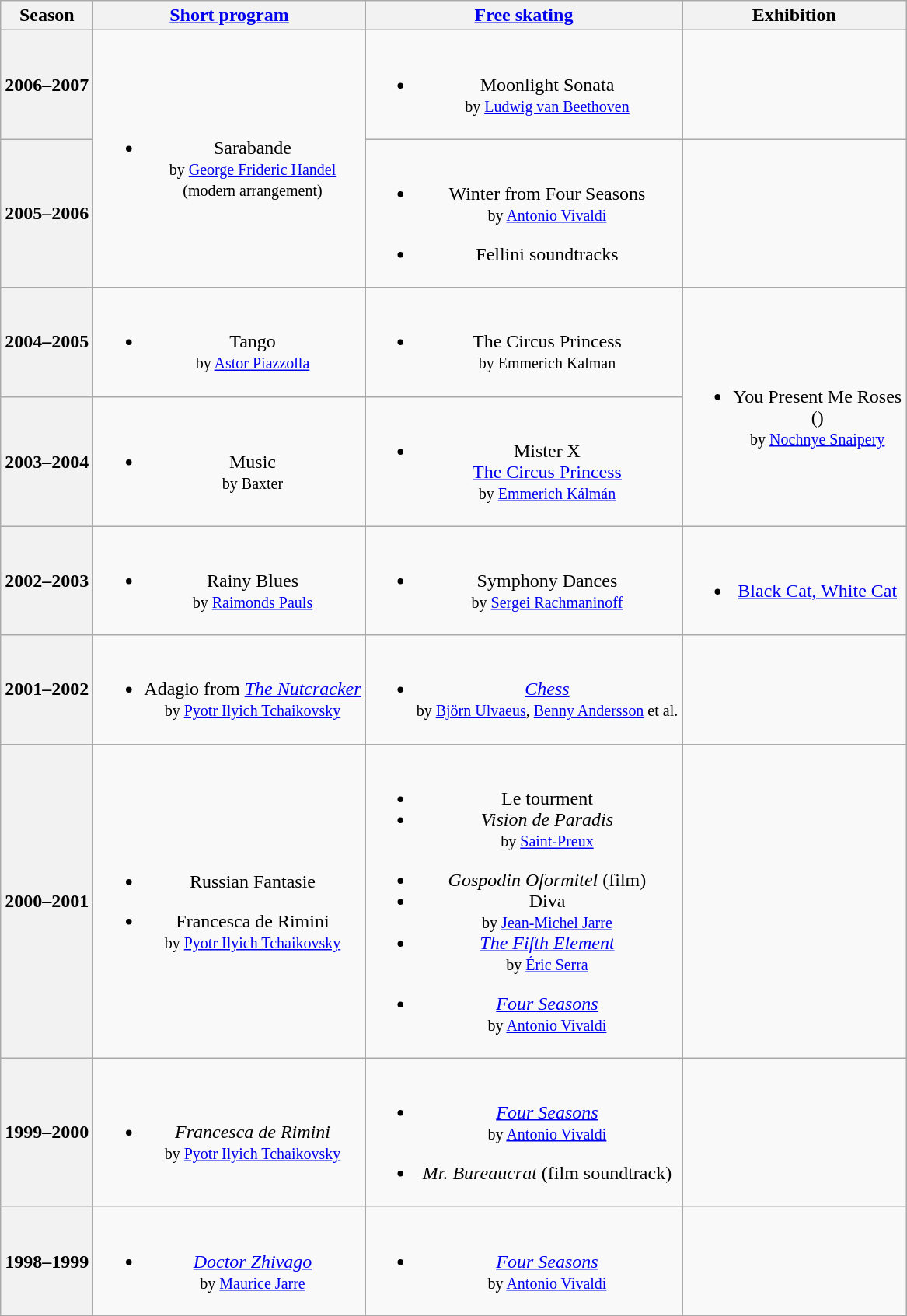<table class="wikitable" style="text-align:center">
<tr>
<th>Season</th>
<th><a href='#'>Short program</a></th>
<th><a href='#'>Free skating</a></th>
<th>Exhibition</th>
</tr>
<tr>
<th>2006–2007 <br> </th>
<td rowspan=2><br><ul><li>Sarabande <br><small> by <a href='#'>George Frideric Handel</a> <br> (modern arrangement) </small></li></ul></td>
<td><br><ul><li>Moonlight Sonata <br><small> by <a href='#'>Ludwig van Beethoven</a> </small></li></ul></td>
<td></td>
</tr>
<tr>
<th>2005–2006 <br> </th>
<td><br><ul><li>Winter from Four Seasons <br><small> by <a href='#'>Antonio Vivaldi</a> </small></li></ul><ul><li>Fellini soundtracks</li></ul></td>
<td></td>
</tr>
<tr>
<th>2004–2005 <br> </th>
<td><br><ul><li>Tango <br><small> by <a href='#'>Astor Piazzolla</a> </small></li></ul></td>
<td><br><ul><li>The Circus Princess <br><small> by Emmerich Kalman </small></li></ul></td>
<td rowspan=2><br><ul><li>You Present Me Roses <br>() <br><small> by <a href='#'>Nochnye Snaipery</a> </small></li></ul></td>
</tr>
<tr>
<th>2003–2004 <br> </th>
<td><br><ul><li>Music <br> <small> by Baxter </small></li></ul></td>
<td><br><ul><li>Mister X <br><a href='#'>The Circus Princess</a> <br><small> by <a href='#'>Emmerich Kálmán</a> </small></li></ul></td>
</tr>
<tr>
<th>2002–2003 <br> </th>
<td><br><ul><li>Rainy Blues <br><small> by <a href='#'>Raimonds Pauls</a> </small></li></ul></td>
<td><br><ul><li>Symphony Dances <br><small> by <a href='#'>Sergei Rachmaninoff</a></small></li></ul></td>
<td><br><ul><li><a href='#'>Black Cat, White Cat</a></li></ul></td>
</tr>
<tr>
<th>2001–2002 <br> </th>
<td><br><ul><li>Adagio from <em><a href='#'>The Nutcracker</a></em> <br><small> by <a href='#'>Pyotr Ilyich Tchaikovsky</a> </small></li></ul></td>
<td><br><ul><li><em><a href='#'>Chess</a></em> <br><small> by <a href='#'>Björn Ulvaeus</a>, <a href='#'>Benny Andersson</a> et al.</small></li></ul></td>
<td></td>
</tr>
<tr>
<th>2000–2001 <br> </th>
<td><br><ul><li>Russian Fantasie</li></ul><ul><li>Francesca de Rimini  <br><small> by <a href='#'>Pyotr Ilyich Tchaikovsky</a> </small></li></ul></td>
<td><br><ul><li>Le tourment</li><li><em>Vision de Paradis</em> <br><small> by <a href='#'>Saint-Preux</a> </small></li></ul><ul><li><em>Gospodin Oformitel</em> (film)</li><li>Diva <br><small> by <a href='#'>Jean-Michel Jarre</a> </small></li><li><em><a href='#'>The Fifth Element</a></em> <br><small> by <a href='#'>Éric Serra</a></small></li></ul><ul><li><em><a href='#'>Four Seasons</a></em> <br><small> by <a href='#'>Antonio Vivaldi</a> </small></li></ul></td>
<td></td>
</tr>
<tr>
<th>1999–2000 <br> </th>
<td><br><ul><li><em>Francesca de Rimini</em>  <br><small> by <a href='#'>Pyotr Ilyich Tchaikovsky</a> </small></li></ul></td>
<td><br><ul><li><em><a href='#'>Four Seasons</a></em> <br><small> by <a href='#'>Antonio Vivaldi</a> </small></li></ul><ul><li><em>Mr. Bureaucrat</em> (film soundtrack)</li></ul></td>
<td></td>
</tr>
<tr>
<th>1998–1999 <br> </th>
<td><br><ul><li><em><a href='#'>Doctor Zhivago</a></em> <br><small> by <a href='#'>Maurice Jarre</a> </small></li></ul></td>
<td><br><ul><li><em><a href='#'>Four Seasons</a></em> <br><small> by <a href='#'>Antonio Vivaldi</a> </small></li></ul></td>
<td></td>
</tr>
</table>
